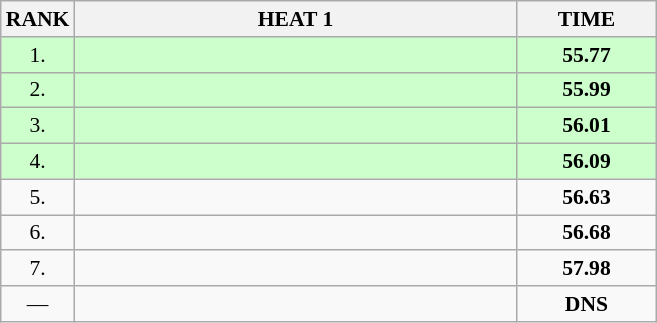<table class="wikitable" style="border-collapse: collapse; font-size: 90%;">
<tr>
<th>RANK</th>
<th style="width: 20em">HEAT 1</th>
<th style="width: 6em">TIME</th>
</tr>
<tr style="background:#ccffcc;">
<td align="center">1.</td>
<td></td>
<td align="center"><strong>55.77</strong></td>
</tr>
<tr style="background:#ccffcc;">
<td align="center">2.</td>
<td></td>
<td align="center"><strong>55.99</strong></td>
</tr>
<tr style="background:#ccffcc;">
<td align="center">3.</td>
<td></td>
<td align="center"><strong>56.01</strong></td>
</tr>
<tr style="background:#ccffcc;">
<td align="center">4.</td>
<td></td>
<td align="center"><strong>56.09</strong></td>
</tr>
<tr>
<td align="center">5.</td>
<td></td>
<td align="center"><strong>56.63</strong></td>
</tr>
<tr>
<td align="center">6.</td>
<td></td>
<td align="center"><strong>56.68</strong></td>
</tr>
<tr>
<td align="center">7.</td>
<td></td>
<td align="center"><strong>57.98</strong></td>
</tr>
<tr>
<td align="center">—</td>
<td></td>
<td align="center"><strong>DNS</strong></td>
</tr>
</table>
